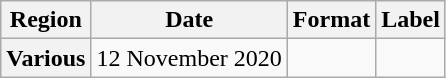<table class="wikitable plainrowheaders">
<tr>
<th>Region</th>
<th>Date</th>
<th>Format</th>
<th>Label</th>
</tr>
<tr>
<th scope="row">Various</th>
<td>12 November 2020</td>
<td></td>
<td></td>
</tr>
</table>
